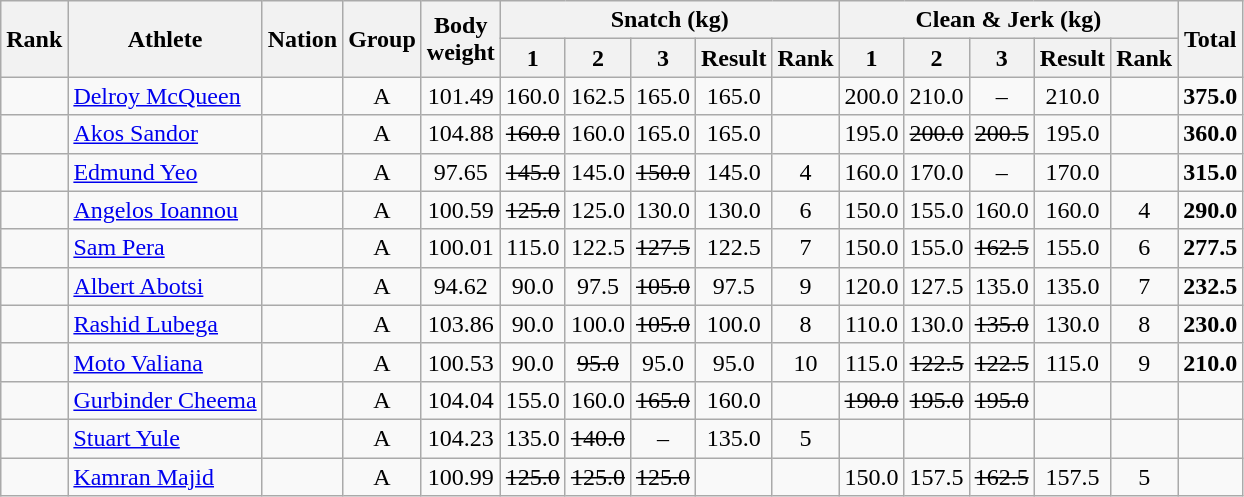<table class="wikitable sortable" style="text-align:center;">
<tr>
<th rowspan=2>Rank</th>
<th rowspan=2>Athlete</th>
<th rowspan=2>Nation</th>
<th rowspan=2>Group</th>
<th rowspan=2>Body<br>weight</th>
<th colspan=5>Snatch (kg)</th>
<th colspan=5>Clean & Jerk (kg)</th>
<th rowspan=2>Total</th>
</tr>
<tr>
<th>1</th>
<th>2</th>
<th>3</th>
<th>Result</th>
<th>Rank</th>
<th>1</th>
<th>2</th>
<th>3</th>
<th>Result</th>
<th>Rank</th>
</tr>
<tr>
<td></td>
<td align=left><a href='#'>Delroy McQueen</a></td>
<td align=left></td>
<td>A</td>
<td>101.49</td>
<td>160.0</td>
<td>162.5</td>
<td>165.0</td>
<td>165.0</td>
<td></td>
<td>200.0</td>
<td>210.0</td>
<td>–</td>
<td>210.0</td>
<td></td>
<td><strong>375.0</strong></td>
</tr>
<tr>
<td></td>
<td align=left><a href='#'>Akos Sandor</a></td>
<td align=left></td>
<td>A</td>
<td>104.88</td>
<td><s>160.0</s></td>
<td>160.0</td>
<td>165.0</td>
<td>165.0</td>
<td></td>
<td>195.0</td>
<td><s>200.0</s></td>
<td><s>200.5</s></td>
<td>195.0</td>
<td></td>
<td><strong>360.0</strong></td>
</tr>
<tr>
<td></td>
<td align=left><a href='#'>Edmund Yeo</a></td>
<td align=left></td>
<td>A</td>
<td>97.65</td>
<td><s>145.0</s></td>
<td>145.0</td>
<td><s>150.0</s></td>
<td>145.0</td>
<td>4</td>
<td>160.0</td>
<td>170.0</td>
<td>–</td>
<td>170.0</td>
<td></td>
<td><strong>315.0</strong></td>
</tr>
<tr>
<td></td>
<td align=left><a href='#'>Angelos Ioannou</a></td>
<td align=left></td>
<td>A</td>
<td>100.59</td>
<td><s>125.0</s></td>
<td>125.0</td>
<td>130.0</td>
<td>130.0</td>
<td>6</td>
<td>150.0</td>
<td>155.0</td>
<td>160.0</td>
<td>160.0</td>
<td>4</td>
<td><strong>290.0</strong></td>
</tr>
<tr>
<td></td>
<td align=left><a href='#'>Sam Pera</a></td>
<td align=left></td>
<td>A</td>
<td>100.01</td>
<td>115.0</td>
<td>122.5</td>
<td><s>127.5</s></td>
<td>122.5</td>
<td>7</td>
<td>150.0</td>
<td>155.0</td>
<td><s>162.5</s></td>
<td>155.0</td>
<td>6</td>
<td><strong>277.5</strong></td>
</tr>
<tr>
<td></td>
<td align=left><a href='#'>Albert Abotsi</a></td>
<td align=left></td>
<td>A</td>
<td>94.62</td>
<td>90.0</td>
<td>97.5</td>
<td><s>105.0</s></td>
<td>97.5</td>
<td>9</td>
<td>120.0</td>
<td>127.5</td>
<td>135.0</td>
<td>135.0</td>
<td>7</td>
<td><strong>232.5</strong></td>
</tr>
<tr>
<td></td>
<td align=left><a href='#'>Rashid Lubega</a></td>
<td align=left></td>
<td>A</td>
<td>103.86</td>
<td>90.0</td>
<td>100.0</td>
<td><s>105.0</s></td>
<td>100.0</td>
<td>8</td>
<td>110.0</td>
<td>130.0</td>
<td><s>135.0</s></td>
<td>130.0</td>
<td>8</td>
<td><strong>230.0</strong></td>
</tr>
<tr>
<td></td>
<td align=left><a href='#'>Moto Valiana</a></td>
<td align=left></td>
<td>A</td>
<td>100.53</td>
<td>90.0</td>
<td><s>95.0</s></td>
<td>95.0</td>
<td>95.0</td>
<td>10</td>
<td>115.0</td>
<td><s>122.5</s></td>
<td><s>122.5</s></td>
<td>115.0</td>
<td>9</td>
<td><strong>210.0</strong></td>
</tr>
<tr>
<td></td>
<td align=left><a href='#'>Gurbinder Cheema</a></td>
<td align=left></td>
<td>A</td>
<td>104.04</td>
<td>155.0</td>
<td>160.0</td>
<td><s>165.0</s></td>
<td>160.0</td>
<td></td>
<td><s>190.0</s></td>
<td><s>195.0</s></td>
<td><s>195.0</s></td>
<td></td>
<td></td>
<td></td>
</tr>
<tr>
<td></td>
<td align=left><a href='#'>Stuart Yule</a></td>
<td align=left></td>
<td>A</td>
<td>104.23</td>
<td>135.0</td>
<td><s>140.0</s></td>
<td>–</td>
<td>135.0</td>
<td>5</td>
<td></td>
<td></td>
<td></td>
<td></td>
<td></td>
<td></td>
</tr>
<tr>
<td></td>
<td align=left><a href='#'>Kamran Majid</a></td>
<td align=left></td>
<td>A</td>
<td>100.99</td>
<td><s>125.0</s></td>
<td><s>125.0</s></td>
<td><s>125.0</s></td>
<td></td>
<td></td>
<td>150.0</td>
<td>157.5</td>
<td><s>162.5</s></td>
<td>157.5</td>
<td>5</td>
<td></td>
</tr>
</table>
